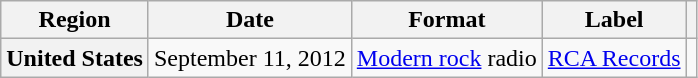<table class="wikitable plainrowheaders">
<tr>
<th scope="col">Region</th>
<th scope="col">Date</th>
<th scope="col">Format</th>
<th scope="col">Label</th>
<th scope="col"></th>
</tr>
<tr>
<th scope="row">United States</th>
<td>September 11, 2012</td>
<td><a href='#'>Modern rock</a> radio</td>
<td><a href='#'>RCA Records</a></td>
<td align="center"></td>
</tr>
</table>
